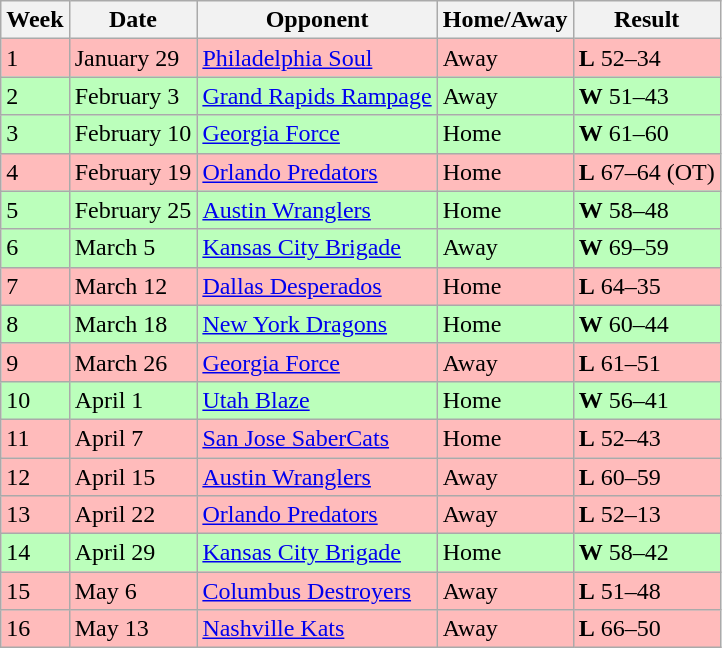<table class="wikitable">
<tr>
<th>Week</th>
<th>Date</th>
<th>Opponent</th>
<th>Home/Away</th>
<th>Result</th>
</tr>
<tr bgcolor="ffbbbb">
<td>1</td>
<td>January 29</td>
<td><a href='#'>Philadelphia Soul</a></td>
<td>Away</td>
<td><strong>L</strong> 52–34</td>
</tr>
<tr bgcolor="bbffbb">
<td>2</td>
<td>February 3</td>
<td><a href='#'>Grand Rapids Rampage</a></td>
<td>Away</td>
<td><strong>W</strong> 51–43</td>
</tr>
<tr bgcolor="bbffbb">
<td>3</td>
<td>February 10</td>
<td><a href='#'>Georgia Force</a></td>
<td>Home</td>
<td><strong>W</strong> 61–60</td>
</tr>
<tr bgcolor="ffbbbb">
<td>4</td>
<td>February 19</td>
<td><a href='#'>Orlando Predators</a></td>
<td>Home</td>
<td><strong>L</strong> 67–64 (OT)</td>
</tr>
<tr bgcolor="bbffbb">
<td>5</td>
<td>February 25</td>
<td><a href='#'>Austin Wranglers</a></td>
<td>Home</td>
<td><strong>W</strong> 58–48</td>
</tr>
<tr bgcolor="bbffbb">
<td>6</td>
<td>March 5</td>
<td><a href='#'>Kansas City Brigade</a></td>
<td>Away</td>
<td><strong>W</strong> 69–59</td>
</tr>
<tr bgcolor="ffbbbb">
<td>7</td>
<td>March 12</td>
<td><a href='#'>Dallas Desperados</a></td>
<td>Home</td>
<td><strong>L</strong> 64–35</td>
</tr>
<tr bgcolor="bbffbb">
<td>8</td>
<td>March 18</td>
<td><a href='#'>New York Dragons</a></td>
<td>Home</td>
<td><strong>W</strong> 60–44</td>
</tr>
<tr bgcolor="ffbbbb">
<td>9</td>
<td>March 26</td>
<td><a href='#'>Georgia Force</a></td>
<td>Away</td>
<td><strong>L</strong> 61–51</td>
</tr>
<tr bgcolor="bbffbb">
<td>10</td>
<td>April 1</td>
<td><a href='#'>Utah Blaze</a></td>
<td>Home</td>
<td><strong>W</strong> 56–41</td>
</tr>
<tr bgcolor="ffbbbb">
<td>11</td>
<td>April 7</td>
<td><a href='#'>San Jose SaberCats</a></td>
<td>Home</td>
<td><strong>L</strong> 52–43</td>
</tr>
<tr bgcolor="ffbbbb">
<td>12</td>
<td>April 15</td>
<td><a href='#'>Austin Wranglers</a></td>
<td>Away</td>
<td><strong>L</strong> 60–59</td>
</tr>
<tr bgcolor="ffbbbb">
<td>13</td>
<td>April 22</td>
<td><a href='#'>Orlando Predators</a></td>
<td>Away</td>
<td><strong>L</strong> 52–13</td>
</tr>
<tr bgcolor="bbffbb">
<td>14</td>
<td>April 29</td>
<td><a href='#'>Kansas City Brigade</a></td>
<td>Home</td>
<td><strong>W</strong> 58–42</td>
</tr>
<tr bgcolor="ffbbbb">
<td>15</td>
<td>May 6</td>
<td><a href='#'>Columbus Destroyers</a></td>
<td>Away</td>
<td><strong>L</strong> 51–48</td>
</tr>
<tr bgcolor="ffbbbb">
<td>16</td>
<td>May 13</td>
<td><a href='#'>Nashville Kats</a></td>
<td>Away</td>
<td><strong>L</strong> 66–50</td>
</tr>
</table>
